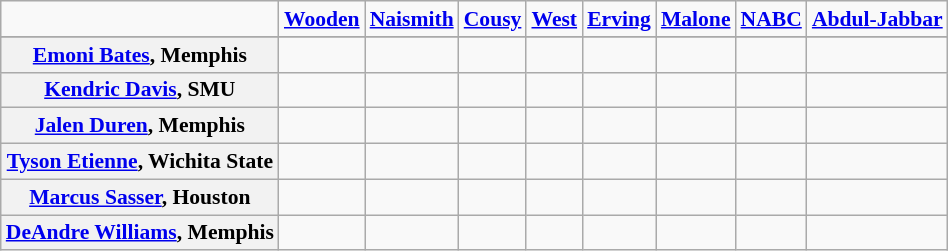<table class="wikitable" style="white-space:nowrap; font-size:90%;">
<tr>
<td></td>
<td><strong><a href='#'>Wooden</a></strong></td>
<td><strong><a href='#'>Naismith</a></strong></td>
<td><strong><a href='#'>Cousy</a></strong></td>
<td><strong><a href='#'>West</a></strong></td>
<td><strong><a href='#'>Erving</a></strong></td>
<td><strong><a href='#'>Malone</a></strong></td>
<td><strong><a href='#'>NABC</a></strong></td>
<td><a href='#'><strong>Abdul-Jabbar</strong></a></td>
</tr>
<tr>
</tr>
<tr>
<th><a href='#'>Emoni Bates</a>, Memphis</th>
<td></td>
<td></td>
<td></td>
<td></td>
<td></td>
<td></td>
<td></td>
<td></td>
</tr>
<tr>
<th><a href='#'>Kendric Davis</a>, SMU</th>
<td></td>
<td></td>
<td></td>
<td></td>
<td></td>
<td></td>
<td></td>
<td></td>
</tr>
<tr>
<th><a href='#'>Jalen Duren</a>, Memphis</th>
<td></td>
<td></td>
<td></td>
<td></td>
<td></td>
<td></td>
<td></td>
<td></td>
</tr>
<tr>
<th><a href='#'>Tyson Etienne</a>, Wichita State</th>
<td></td>
<td></td>
<td></td>
<td></td>
<td></td>
<td></td>
<td></td>
<td></td>
</tr>
<tr>
<th><a href='#'>Marcus Sasser</a>, Houston</th>
<td></td>
<td></td>
<td></td>
<td></td>
<td></td>
<td></td>
<td></td>
<td></td>
</tr>
<tr>
<th><a href='#'>DeAndre Williams</a>, Memphis</th>
<td></td>
<td></td>
<td></td>
<td></td>
<td></td>
<td></td>
<td></td>
<td></td>
</tr>
</table>
